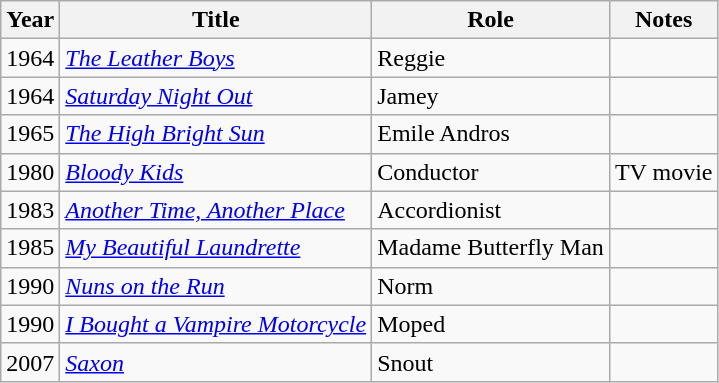<table class="wikitable">
<tr>
<th>Year</th>
<th>Title</th>
<th>Role</th>
<th>Notes</th>
</tr>
<tr>
<td>1964</td>
<td><em><a href='#'>The Leather Boys</a></em></td>
<td>Reggie</td>
<td></td>
</tr>
<tr>
<td>1964</td>
<td><em><a href='#'>Saturday Night Out</a></em></td>
<td>Jamey</td>
<td></td>
</tr>
<tr>
<td>1965</td>
<td><em><a href='#'>The High Bright Sun</a></em></td>
<td>Emile Andros</td>
<td></td>
</tr>
<tr>
<td>1980</td>
<td><em><a href='#'>Bloody Kids</a></em></td>
<td>Conductor</td>
<td>TV movie</td>
</tr>
<tr>
<td>1983</td>
<td><em><a href='#'>Another Time, Another Place</a></em></td>
<td>Accordionist</td>
<td></td>
</tr>
<tr>
<td>1985</td>
<td><em><a href='#'>My Beautiful Laundrette</a></em></td>
<td>Madame Butterfly Man</td>
<td></td>
</tr>
<tr>
<td>1990</td>
<td><em><a href='#'>Nuns on the Run</a></em></td>
<td>Norm</td>
<td></td>
</tr>
<tr>
<td>1990</td>
<td><em><a href='#'>I Bought a Vampire Motorcycle</a></em></td>
<td>Moped</td>
<td></td>
</tr>
<tr>
<td>2007</td>
<td><em><a href='#'>Saxon</a></em></td>
<td>Snout</td>
<td></td>
</tr>
</table>
